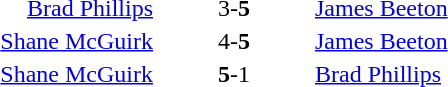<table style="text-align:center">
<tr>
<th width=223></th>
<th width=100></th>
<th width=223></th>
</tr>
<tr>
<td align=right><a href='#'>Brad Phillips</a> </td>
<td>3-<strong>5</strong></td>
<td align=left> <a href='#'>James Beeton</a></td>
</tr>
<tr>
<td align=right><a href='#'>Shane McGuirk</a> </td>
<td>4-<strong>5</strong></td>
<td align=left> <a href='#'>James Beeton</a></td>
</tr>
<tr>
<td align=right><a href='#'>Shane McGuirk</a> </td>
<td><strong>5</strong>-1</td>
<td align=left> <a href='#'>Brad Phillips</a></td>
</tr>
</table>
